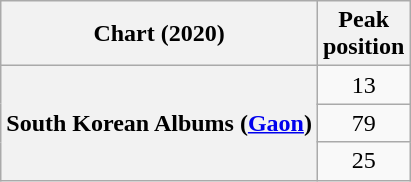<table class="wikitable plainrowheaders" style="text-align:center">
<tr>
<th>Chart (2020)</th>
<th>Peak<br>position</th>
</tr>
<tr>
<th scope="row" rowspan=3>South Korean Albums (<a href='#'>Gaon</a>)</th>
<td>13</td>
</tr>
<tr>
<td>79</td>
</tr>
<tr>
<td>25</td>
</tr>
</table>
